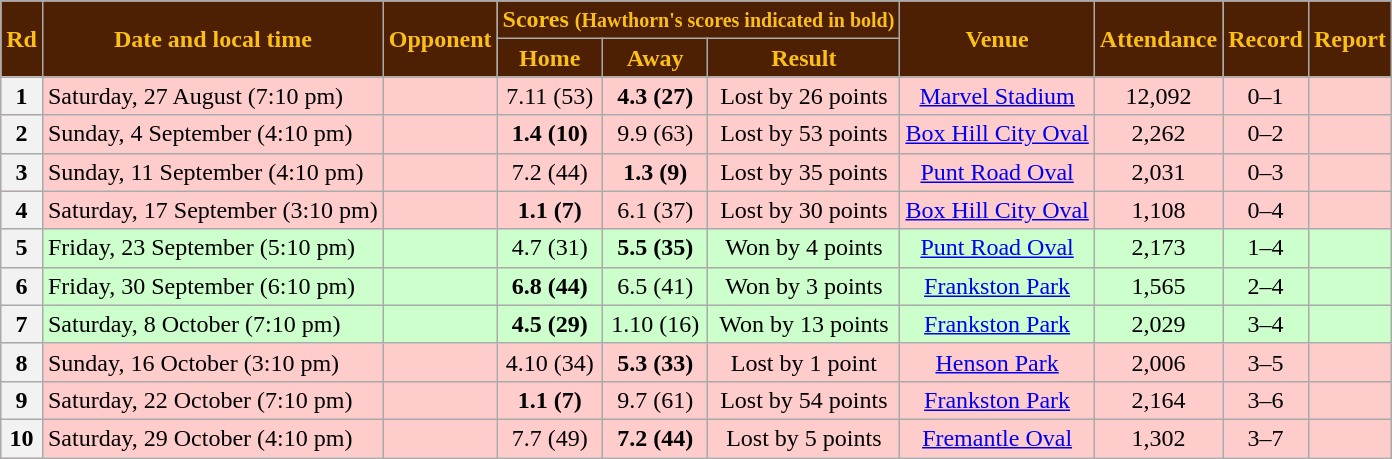<table class="wikitable" style="text-align:center">
<tr>
<th rowspan="2" style="background: #4D2004; color: #FBBF15">Rd</th>
<th rowspan="2" style="background: #4D2004; color: #FBBF15">Date and local time</th>
<th rowspan="2" style="background: #4D2004; color: #FBBF15">Opponent</th>
<th colspan="3" style="background: #4D2004; color: #FBBF15">Scores <small>(Hawthorn's scores indicated in <strong>bold</strong>)</small></th>
<th rowspan="2" style="background: #4D2004; color: #FBBF15">Venue</th>
<th rowspan="2" style="background: #4D2004; color: #FBBF15">Attendance</th>
<th rowspan="2" style="background: #4D2004; color: #FBBF15">Record</th>
<th rowspan="2" style="background: #4D2004; color: #FBBF15">Report</th>
</tr>
<tr>
<th style="background: #4D2004; color: #FBBF15">Home</th>
<th style="background: #4D2004; color: #FBBF15">Away</th>
<th style="background: #4D2004; color: #FBBF15">Result</th>
</tr>
<tr style="background:#fcc">
<th>1</th>
<td align="left">Saturday, 27 August (7:10 pm)</td>
<td align="left"></td>
<td>7.11 (53)</td>
<td><strong>4.3 (27)</strong></td>
<td>Lost by 26 points</td>
<td><a href='#'>Marvel Stadium</a></td>
<td>12,092</td>
<td>0–1</td>
<td></td>
</tr>
<tr style="background:#fcc">
<th>2</th>
<td align="left">Sunday, 4 September (4:10 pm)</td>
<td align="left"></td>
<td><strong>1.4 (10)</strong></td>
<td>9.9 (63)</td>
<td>Lost by 53 points</td>
<td><a href='#'>Box Hill City Oval</a></td>
<td>2,262</td>
<td>0–2</td>
<td></td>
</tr>
<tr style="background:#fcc">
<th>3</th>
<td align="left">Sunday, 11 September (4:10 pm)</td>
<td align="left"></td>
<td>7.2 (44)</td>
<td><strong>1.3 (9)</strong></td>
<td>Lost by 35 points</td>
<td><a href='#'>Punt Road Oval</a></td>
<td>2,031</td>
<td>0–3</td>
<td></td>
</tr>
<tr style="background:#fcc">
<th>4</th>
<td align="left">Saturday, 17 September (3:10 pm)</td>
<td align="left"></td>
<td><strong>1.1 (7)</strong></td>
<td>6.1 (37)</td>
<td>Lost by 30 points</td>
<td><a href='#'>Box Hill City Oval</a></td>
<td>1,108</td>
<td>0–4</td>
<td></td>
</tr>
<tr style="background:#cfc">
<th>5</th>
<td align="left">Friday, 23 September (5:10 pm)</td>
<td align="left"></td>
<td>4.7 (31)</td>
<td><strong>5.5 (35)</strong></td>
<td>Won by 4 points</td>
<td><a href='#'>Punt Road Oval</a></td>
<td>2,173</td>
<td>1–4</td>
<td></td>
</tr>
<tr style="background:#cfc">
<th>6</th>
<td align="left">Friday, 30 September (6:10 pm)</td>
<td align="left"></td>
<td><strong>6.8 (44)</strong></td>
<td>6.5 (41)</td>
<td>Won by 3 points</td>
<td><a href='#'>Frankston Park</a></td>
<td>1,565</td>
<td>2–4</td>
<td></td>
</tr>
<tr style="background:#cfc">
<th>7</th>
<td align="left">Saturday, 8 October (7:10 pm)</td>
<td align="left"></td>
<td><strong>4.5 (29)</strong></td>
<td>1.10 (16)</td>
<td>Won by 13 points</td>
<td><a href='#'>Frankston Park</a></td>
<td>2,029</td>
<td>3–4</td>
<td></td>
</tr>
<tr style="background:#fcc">
<th>8</th>
<td align="left">Sunday, 16 October (3:10 pm)</td>
<td align="left"></td>
<td>4.10 (34)</td>
<td><strong>5.3 (33)</strong></td>
<td>Lost by 1 point</td>
<td><a href='#'>Henson Park</a></td>
<td>2,006</td>
<td>3–5</td>
<td></td>
</tr>
<tr style="background:#fcc">
<th>9</th>
<td align="left">Saturday, 22 October (7:10 pm)</td>
<td align="left"></td>
<td><strong>1.1 (7)</strong></td>
<td>9.7 (61)</td>
<td>Lost by 54 points</td>
<td><a href='#'>Frankston Park</a></td>
<td>2,164</td>
<td>3–6</td>
<td></td>
</tr>
<tr style="background:#fcc">
<th>10</th>
<td align="left">Saturday, 29 October (4:10 pm)</td>
<td align="left"></td>
<td>7.7 (49)</td>
<td><strong>7.2 (44)</strong></td>
<td>Lost by 5 points</td>
<td><a href='#'>Fremantle Oval</a></td>
<td>1,302</td>
<td>3–7</td>
<td></td>
</tr>
</table>
